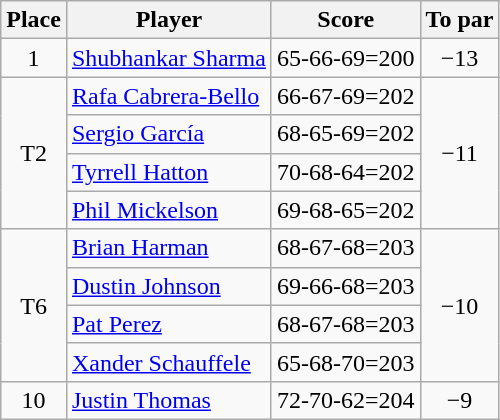<table class="wikitable">
<tr>
<th>Place</th>
<th>Player</th>
<th>Score</th>
<th>To par</th>
</tr>
<tr>
<td align=center>1</td>
<td> <a href='#'>Shubhankar Sharma</a></td>
<td>65-66-69=200</td>
<td align=center>−13</td>
</tr>
<tr>
<td rowspan=4 align=center>T2</td>
<td> <a href='#'>Rafa Cabrera-Bello</a></td>
<td>66-67-69=202</td>
<td rowspan=4 align=center>−11</td>
</tr>
<tr>
<td> <a href='#'>Sergio García</a></td>
<td>68-65-69=202</td>
</tr>
<tr>
<td> <a href='#'>Tyrrell Hatton</a></td>
<td>70-68-64=202</td>
</tr>
<tr>
<td> <a href='#'>Phil Mickelson</a></td>
<td>69-68-65=202</td>
</tr>
<tr>
<td rowspan=4 align=center>T6</td>
<td> <a href='#'>Brian Harman</a></td>
<td>68-67-68=203</td>
<td rowspan=4 align=center>−10</td>
</tr>
<tr>
<td> <a href='#'>Dustin Johnson</a></td>
<td>69-66-68=203</td>
</tr>
<tr>
<td> <a href='#'>Pat Perez</a></td>
<td>68-67-68=203</td>
</tr>
<tr>
<td> <a href='#'>Xander Schauffele</a></td>
<td>65-68-70=203</td>
</tr>
<tr>
<td align=center>10</td>
<td> <a href='#'>Justin Thomas</a></td>
<td>72-70-62=204</td>
<td align=center>−9</td>
</tr>
</table>
